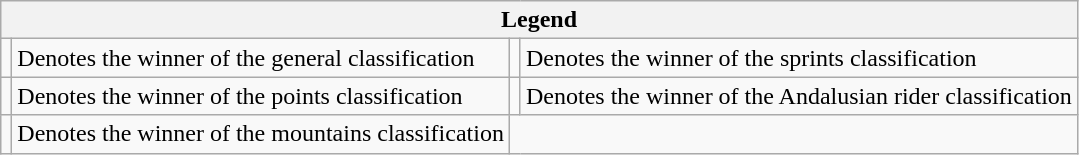<table class="wikitable">
<tr>
<th colspan="4">Legend</th>
</tr>
<tr>
<td></td>
<td>Denotes the winner of the general classification</td>
<td></td>
<td>Denotes the winner of the sprints classification</td>
</tr>
<tr>
<td></td>
<td>Denotes the winner of the points classification</td>
<td></td>
<td>Denotes the winner of the Andalusian rider classification</td>
</tr>
<tr>
<td></td>
<td>Denotes the winner of the mountains classification</td>
</tr>
</table>
